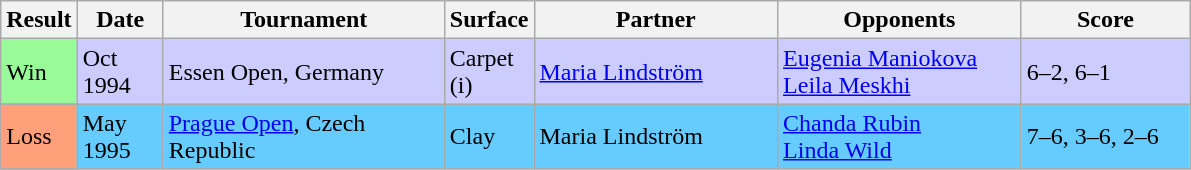<table class="sortable wikitable">
<tr>
<th>Result</th>
<th style="width:50px">Date</th>
<th style="width:180px">Tournament</th>
<th style="width:50px">Surface</th>
<th style="width:155px">Partner</th>
<th style="width:155px">Opponents</th>
<th style="width:105px" class="unsortable">Score</th>
</tr>
<tr style="background:#ccf;">
<td style="background:#98fb98;">Win</td>
<td>Oct 1994</td>
<td>Essen Open, Germany</td>
<td>Carpet (i)</td>
<td> <a href='#'>Maria Lindström</a></td>
<td> <a href='#'>Eugenia Maniokova</a> <br>  <a href='#'>Leila Meskhi</a></td>
<td>6–2, 6–1</td>
</tr>
<tr bgcolor="#66CCFF">
<td style="background:#ffa07a;">Loss</td>
<td>May 1995</td>
<td><a href='#'>Prague Open</a>, Czech Republic</td>
<td>Clay</td>
<td> Maria Lindström</td>
<td> <a href='#'>Chanda Rubin</a> <br>  <a href='#'>Linda Wild</a></td>
<td>7–6, 3–6, 2–6</td>
</tr>
</table>
